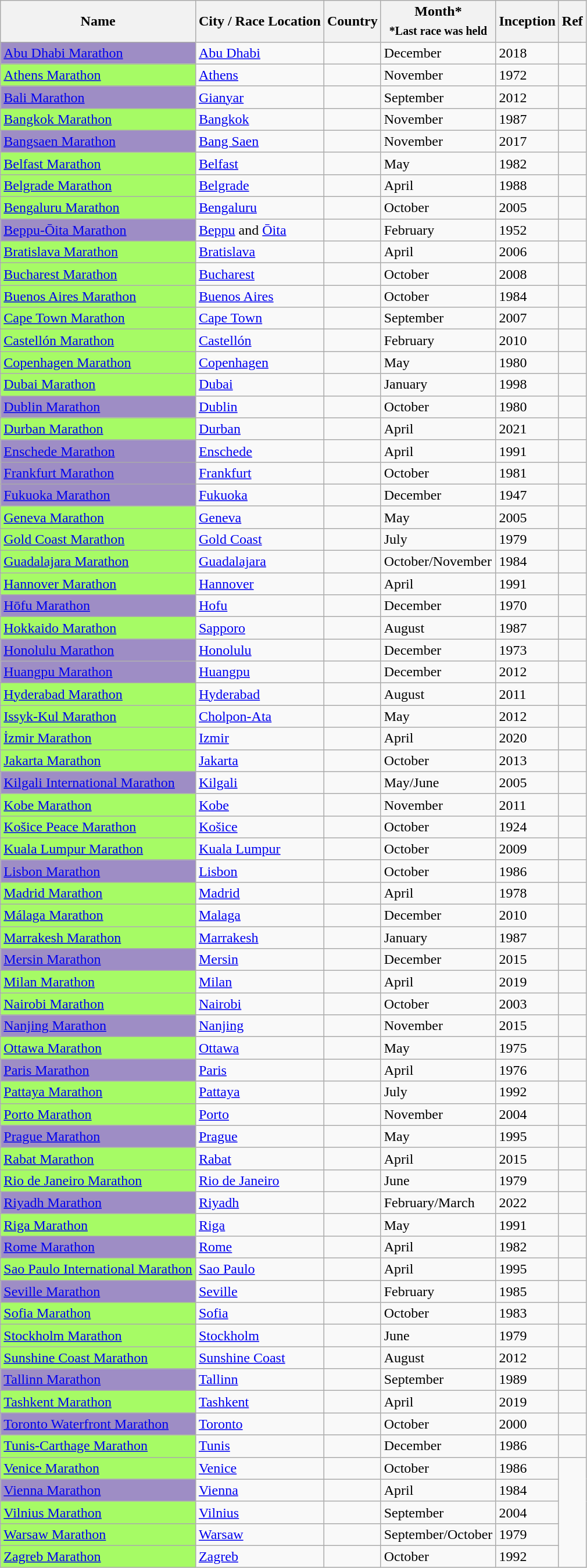<table class="wikitable sortable">
<tr>
<th>Name</th>
<th>City / Race Location</th>
<th>Country</th>
<th>Month*<br><sub>*Last race was held</sub></th>
<th>Inception</th>
<th>Ref</th>
</tr>
<tr>
<td bgcolor=#9E8DC5><a href='#'>Abu Dhabi Marathon</a></td>
<td><a href='#'>Abu Dhabi</a></td>
<td></td>
<td>December</td>
<td>2018</td>
<td></td>
</tr>
<tr>
<td bgcolor=#A6FB65><a href='#'>Athens Marathon</a></td>
<td><a href='#'>Athens</a></td>
<td></td>
<td>November</td>
<td>1972</td>
<td></td>
</tr>
<tr>
<td bgcolor=#9E8DC5><a href='#'>Bali Marathon</a></td>
<td><a href='#'>Gianyar</a></td>
<td></td>
<td>September</td>
<td>2012</td>
<td></td>
</tr>
<tr>
<td bgcolor=#A6FB65><a href='#'>Bangkok Marathon</a></td>
<td><a href='#'>Bangkok</a></td>
<td></td>
<td>November</td>
<td>1987</td>
<td></td>
</tr>
<tr>
<td bgcolor=#9E8DC5><a href='#'>Bangsaen Marathon</a></td>
<td><a href='#'>Bang Saen</a></td>
<td></td>
<td>November</td>
<td>2017</td>
<td></td>
</tr>
<tr>
<td bgcolor=#A6FB65><a href='#'>Belfast Marathon</a></td>
<td><a href='#'>Belfast</a></td>
<td></td>
<td>May</td>
<td>1982</td>
<td></td>
</tr>
<tr>
<td bgcolor=#A6FB65><a href='#'>Belgrade Marathon</a></td>
<td><a href='#'>Belgrade</a></td>
<td></td>
<td>April</td>
<td>1988</td>
<td></td>
</tr>
<tr>
<td bgcolor=#A6FB65><a href='#'>Bengaluru Marathon</a></td>
<td><a href='#'>Bengaluru</a></td>
<td></td>
<td>October</td>
<td>2005</td>
<td></td>
</tr>
<tr>
<td bgcolor=#9E8DC5><a href='#'>Beppu-Ōita Marathon</a></td>
<td><a href='#'>Beppu</a> and <a href='#'>Ōita</a></td>
<td></td>
<td>February</td>
<td>1952</td>
<td></td>
</tr>
<tr>
<td bgcolor=#A6FB65><a href='#'>Bratislava Marathon</a></td>
<td><a href='#'>Bratislava</a></td>
<td></td>
<td>April</td>
<td>2006</td>
<td></td>
</tr>
<tr>
<td bgcolor=#A6FB65><a href='#'>Bucharest Marathon</a></td>
<td><a href='#'>Bucharest</a></td>
<td></td>
<td>October</td>
<td>2008</td>
<td></td>
</tr>
<tr>
<td bgcolor=#A6FB65><a href='#'>Buenos Aires Marathon</a></td>
<td><a href='#'>Buenos Aires</a></td>
<td></td>
<td>October</td>
<td>1984</td>
<td></td>
</tr>
<tr>
<td bgcolor=#A6FB65><a href='#'>Cape Town Marathon</a></td>
<td><a href='#'>Cape Town</a></td>
<td></td>
<td>September</td>
<td>2007</td>
<td></td>
</tr>
<tr>
<td bgcolor=#A6FB65><a href='#'>Castellón Marathon</a></td>
<td><a href='#'>Castellón</a></td>
<td></td>
<td>February</td>
<td>2010</td>
<td></td>
</tr>
<tr>
<td bgcolor=#A6FB65><a href='#'>Copenhagen Marathon</a></td>
<td><a href='#'>Copenhagen</a></td>
<td></td>
<td>May</td>
<td>1980</td>
<td></td>
</tr>
<tr>
<td bgcolor=#A6FB65><a href='#'>Dubai Marathon</a></td>
<td><a href='#'>Dubai</a></td>
<td></td>
<td>January</td>
<td>1998</td>
<td></td>
</tr>
<tr>
<td bgcolor=#9E8DC5><a href='#'>Dublin Marathon</a></td>
<td><a href='#'>Dublin</a></td>
<td></td>
<td>October</td>
<td>1980</td>
<td></td>
</tr>
<tr>
<td bgcolor=#A6FB65><a href='#'>Durban Marathon</a></td>
<td><a href='#'>Durban</a></td>
<td></td>
<td>April</td>
<td>2021</td>
<td></td>
</tr>
<tr>
<td bgcolor=#9E8DC5><a href='#'>Enschede Marathon</a></td>
<td><a href='#'>Enschede</a></td>
<td></td>
<td>April</td>
<td>1991</td>
<td></td>
</tr>
<tr>
<td bgcolor=#9E8DC5><a href='#'>Frankfurt Marathon</a></td>
<td><a href='#'>Frankfurt</a></td>
<td></td>
<td>October</td>
<td>1981</td>
<td></td>
</tr>
<tr>
<td bgcolor=#9E8DC5><a href='#'>Fukuoka Marathon</a></td>
<td><a href='#'>Fukuoka</a></td>
<td></td>
<td>December</td>
<td>1947</td>
<td></td>
</tr>
<tr>
<td bgcolor=#A6FB65><a href='#'>Geneva Marathon</a></td>
<td><a href='#'>Geneva</a></td>
<td></td>
<td>May</td>
<td>2005</td>
<td></td>
</tr>
<tr>
<td bgcolor=#A6FB65><a href='#'>Gold Coast Marathon</a></td>
<td><a href='#'>Gold Coast</a></td>
<td></td>
<td>July</td>
<td>1979</td>
<td></td>
</tr>
<tr>
<td bgcolor=#A6FB65><a href='#'>Guadalajara Marathon</a></td>
<td><a href='#'>Guadalajara</a></td>
<td></td>
<td>October/November</td>
<td>1984</td>
<td></td>
</tr>
<tr>
<td bgcolor=#A6FB65><a href='#'>Hannover Marathon</a></td>
<td><a href='#'>Hannover</a></td>
<td></td>
<td>April</td>
<td>1991</td>
<td></td>
</tr>
<tr>
<td bgcolor=#9E8DC5><a href='#'>Hōfu Marathon</a></td>
<td><a href='#'>Hofu</a></td>
<td></td>
<td>December</td>
<td>1970</td>
<td></td>
</tr>
<tr>
<td bgcolor=#A6FB65><a href='#'>Hokkaido Marathon</a></td>
<td><a href='#'>Sapporo</a></td>
<td></td>
<td>August</td>
<td>1987</td>
<td></td>
</tr>
<tr>
<td bgcolor=#9E8DC5><a href='#'>Honolulu Marathon</a></td>
<td><a href='#'>Honolulu</a></td>
<td></td>
<td>December</td>
<td>1973</td>
<td></td>
</tr>
<tr>
<td bgcolor=#9E8DC5><a href='#'>Huangpu Marathon</a></td>
<td><a href='#'>Huangpu</a></td>
<td></td>
<td>December</td>
<td>2012</td>
<td></td>
</tr>
<tr>
<td bgcolor=#A6FB65><a href='#'>Hyderabad Marathon</a></td>
<td><a href='#'>Hyderabad</a></td>
<td></td>
<td>August</td>
<td>2011</td>
<td></td>
</tr>
<tr>
<td bgcolor=#A6FB65><a href='#'>Issyk-Kul Marathon</a></td>
<td><a href='#'>Cholpon-Ata</a></td>
<td></td>
<td>May</td>
<td>2012</td>
<td></td>
</tr>
<tr>
<td bgcolor=#A6FB65><a href='#'>İzmir Marathon</a></td>
<td><a href='#'>Izmir</a></td>
<td></td>
<td>April</td>
<td>2020</td>
<td></td>
</tr>
<tr>
<td bgcolor=#A6FB65><a href='#'>Jakarta Marathon</a></td>
<td><a href='#'>Jakarta</a></td>
<td></td>
<td>October</td>
<td>2013</td>
<td></td>
</tr>
<tr>
<td bgcolor=#9E8DC5><a href='#'>Kilgali International Marathon</a></td>
<td><a href='#'>Kilgali</a></td>
<td></td>
<td>May/June</td>
<td>2005</td>
<td></td>
</tr>
<tr>
<td bgcolor=#A6FB65><a href='#'>Kobe Marathon</a></td>
<td><a href='#'>Kobe</a></td>
<td></td>
<td>November</td>
<td>2011</td>
<td></td>
</tr>
<tr>
<td bgcolor=#A6FB65><a href='#'>Košice Peace Marathon</a></td>
<td><a href='#'>Košice</a></td>
<td></td>
<td>October</td>
<td>1924</td>
<td></td>
</tr>
<tr>
<td bgcolor=#A6FB65><a href='#'>Kuala Lumpur Marathon</a></td>
<td><a href='#'>Kuala Lumpur</a></td>
<td></td>
<td>October</td>
<td>2009</td>
<td></td>
</tr>
<tr>
<td bgcolor=#9E8DC5><a href='#'>Lisbon Marathon</a></td>
<td><a href='#'>Lisbon</a></td>
<td></td>
<td>October</td>
<td>1986</td>
<td></td>
</tr>
<tr>
<td bgcolor=#A6FB65><a href='#'>Madrid Marathon</a></td>
<td><a href='#'>Madrid</a></td>
<td></td>
<td>April</td>
<td>1978</td>
<td></td>
</tr>
<tr>
<td bgcolor=#A6FB65><a href='#'>Málaga Marathon</a></td>
<td><a href='#'>Malaga</a></td>
<td></td>
<td>December</td>
<td>2010</td>
<td></td>
</tr>
<tr>
<td bgcolor=#A6FB65><a href='#'>Marrakesh Marathon</a></td>
<td><a href='#'>Marrakesh</a></td>
<td></td>
<td>January</td>
<td>1987</td>
<td></td>
</tr>
<tr>
<td bgcolor=#9E8DC5><a href='#'>Mersin Marathon</a></td>
<td><a href='#'>Mersin</a></td>
<td></td>
<td>December</td>
<td>2015</td>
<td></td>
</tr>
<tr>
<td bgcolor=#A6FB65><a href='#'>Milan Marathon</a></td>
<td><a href='#'>Milan</a></td>
<td></td>
<td>April</td>
<td>2019</td>
<td></td>
</tr>
<tr>
<td bgcolor=#A6FB65><a href='#'>Nairobi Marathon</a></td>
<td><a href='#'>Nairobi</a></td>
<td></td>
<td>October</td>
<td>2003</td>
<td></td>
</tr>
<tr>
<td bgcolor=#9E8DC5><a href='#'>Nanjing Marathon</a></td>
<td><a href='#'>Nanjing</a></td>
<td></td>
<td>November</td>
<td>2015</td>
<td></td>
</tr>
<tr>
<td bgcolor=#A6FB65><a href='#'>Ottawa Marathon</a></td>
<td><a href='#'>Ottawa</a></td>
<td></td>
<td>May</td>
<td>1975</td>
<td></td>
</tr>
<tr>
<td bgcolor=#9E8DC5><a href='#'>Paris Marathon</a></td>
<td><a href='#'>Paris</a></td>
<td></td>
<td>April</td>
<td>1976</td>
<td></td>
</tr>
<tr>
<td bgcolor=#A6FB65><a href='#'>Pattaya Marathon</a></td>
<td><a href='#'>Pattaya</a></td>
<td></td>
<td>July</td>
<td>1992</td>
<td></td>
</tr>
<tr>
<td bgcolor=#A6FB65><a href='#'>Porto Marathon</a></td>
<td><a href='#'>Porto</a></td>
<td></td>
<td>November</td>
<td>2004</td>
<td></td>
</tr>
<tr>
<td bgcolor=#9E8DC5><a href='#'>Prague Marathon</a></td>
<td><a href='#'>Prague</a></td>
<td></td>
<td>May</td>
<td>1995</td>
<td></td>
</tr>
<tr>
<td bgcolor=#A6FB65><a href='#'>Rabat Marathon</a></td>
<td><a href='#'>Rabat</a></td>
<td></td>
<td>April</td>
<td>2015</td>
<td></td>
</tr>
<tr>
<td bgcolor=#A6FB65><a href='#'>Rio de Janeiro Marathon</a></td>
<td><a href='#'>Rio de Janeiro</a></td>
<td></td>
<td>June</td>
<td>1979</td>
<td></td>
</tr>
<tr>
<td bgcolor=#9E8DC5><a href='#'>Riyadh Marathon</a></td>
<td><a href='#'>Riyadh</a></td>
<td></td>
<td>February/March</td>
<td>2022</td>
<td></td>
</tr>
<tr>
<td bgcolor=#A6FB65><a href='#'>Riga Marathon</a></td>
<td><a href='#'>Riga</a></td>
<td></td>
<td>May</td>
<td>1991</td>
<td></td>
</tr>
<tr>
<td bgcolor=#9E8DC5><a href='#'>Rome Marathon</a></td>
<td><a href='#'>Rome</a></td>
<td></td>
<td>April</td>
<td>1982</td>
<td></td>
</tr>
<tr>
<td bgcolor=#A6FB65><a href='#'>Sao Paulo International Marathon</a></td>
<td><a href='#'>Sao Paulo</a></td>
<td></td>
<td>April</td>
<td>1995</td>
<td></td>
</tr>
<tr>
<td bgcolor=#9E8DC5><a href='#'>Seville Marathon</a></td>
<td><a href='#'>Seville</a></td>
<td></td>
<td>February</td>
<td>1985</td>
<td></td>
</tr>
<tr>
<td bgcolor=#A6FB65><a href='#'>Sofia Marathon</a></td>
<td><a href='#'>Sofia</a></td>
<td></td>
<td>October</td>
<td>1983</td>
<td></td>
</tr>
<tr>
<td bgcolor=#A6FB65><a href='#'>Stockholm Marathon</a></td>
<td><a href='#'>Stockholm</a></td>
<td></td>
<td>June</td>
<td>1979</td>
<td></td>
</tr>
<tr>
<td bgcolor=#A6FB65><a href='#'>Sunshine Coast Marathon</a></td>
<td><a href='#'>Sunshine Coast</a></td>
<td></td>
<td>August</td>
<td>2012</td>
<td></td>
</tr>
<tr>
<td bgcolor=#9E8DC5><a href='#'>Tallinn Marathon</a></td>
<td><a href='#'>Tallinn</a></td>
<td></td>
<td>September</td>
<td>1989</td>
<td></td>
</tr>
<tr>
<td bgcolor=#A6FB65><a href='#'>Tashkent Marathon</a></td>
<td><a href='#'>Tashkent</a></td>
<td></td>
<td>April</td>
<td>2019</td>
<td></td>
</tr>
<tr>
<td bgcolor=#9E8DC5><a href='#'>Toronto Waterfront Marathon</a></td>
<td><a href='#'>Toronto</a></td>
<td></td>
<td>October</td>
<td>2000</td>
<td></td>
</tr>
<tr>
<td bgcolor=#A6FB65><a href='#'>Tunis-Carthage Marathon</a></td>
<td><a href='#'>Tunis</a></td>
<td></td>
<td>December</td>
<td>1986</td>
<td></td>
</tr>
<tr>
<td bgcolor=#A6FB65><a href='#'>Venice Marathon</a></td>
<td><a href='#'>Venice</a></td>
<td></td>
<td>October</td>
<td>1986</td>
</tr>
<tr>
<td bgcolor=#9E8DC5><a href='#'>Vienna Marathon</a></td>
<td><a href='#'>Vienna</a></td>
<td></td>
<td>April</td>
<td>1984</td>
</tr>
<tr>
<td bgcolor=#A6FB65><a href='#'>Vilnius Marathon</a></td>
<td><a href='#'>Vilnius</a></td>
<td></td>
<td>September</td>
<td>2004</td>
</tr>
<tr>
<td bgcolor=#A6FB65><a href='#'>Warsaw Marathon</a></td>
<td><a href='#'>Warsaw</a></td>
<td></td>
<td>September/October</td>
<td>1979</td>
</tr>
<tr>
<td bgcolor=#A6FB65><a href='#'>Zagreb Marathon</a></td>
<td><a href='#'>Zagreb</a></td>
<td></td>
<td>October</td>
<td>1992</td>
</tr>
</table>
